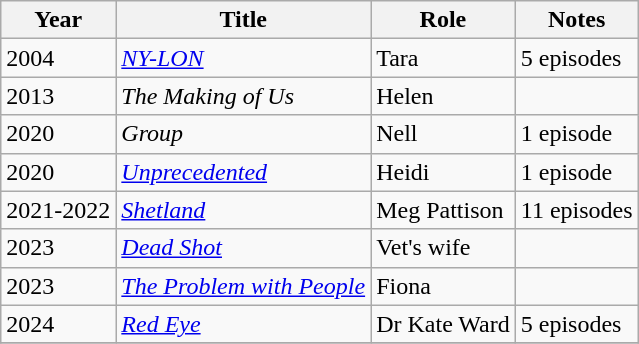<table class="wikitable sortable">
<tr>
<th>Year</th>
<th>Title</th>
<th>Role</th>
<th class="unsortable">Notes</th>
</tr>
<tr>
<td>2004</td>
<td><em><a href='#'>NY-LON</a></em></td>
<td>Tara</td>
<td>5 episodes</td>
</tr>
<tr>
<td>2013</td>
<td><em>The Making of Us</em></td>
<td>Helen</td>
<td></td>
</tr>
<tr>
<td>2020</td>
<td><em>Group</em></td>
<td>Nell</td>
<td>1 episode</td>
</tr>
<tr>
<td>2020</td>
<td><em><a href='#'> Unprecedented</a></em></td>
<td>Heidi</td>
<td>1 episode</td>
</tr>
<tr>
<td>2021-2022</td>
<td><em><a href='#'>Shetland</a></em></td>
<td>Meg Pattison</td>
<td>11 episodes</td>
</tr>
<tr>
<td>2023</td>
<td><em><a href='#'> Dead Shot</a></em></td>
<td>Vet's wife</td>
<td></td>
</tr>
<tr>
<td>2023</td>
<td><em><a href='#'>The Problem with People</a></em></td>
<td>Fiona</td>
<td></td>
</tr>
<tr>
<td>2024</td>
<td><em><a href='#'>Red Eye</a></em></td>
<td>Dr Kate Ward</td>
<td>5 episodes</td>
</tr>
<tr>
</tr>
</table>
